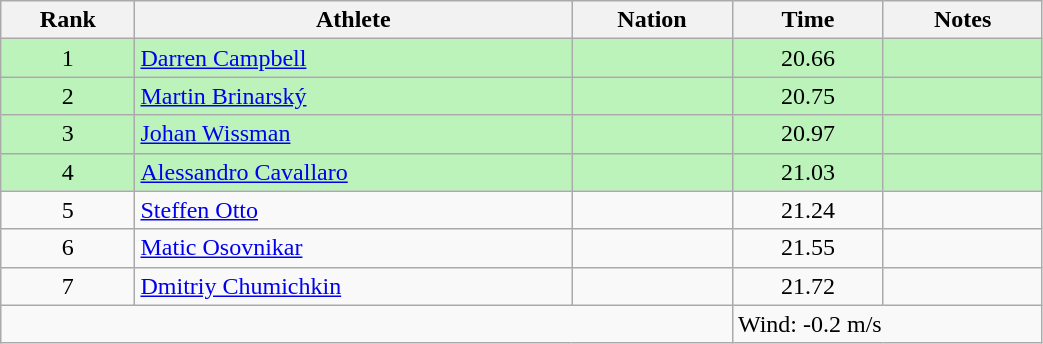<table class="wikitable sortable" style="text-align:center;width: 55%;">
<tr>
<th scope="col">Rank</th>
<th scope="col">Athlete</th>
<th scope="col">Nation</th>
<th scope="col">Time</th>
<th scope="col">Notes</th>
</tr>
<tr bgcolor=bbf3bb>
<td>1</td>
<td align=left><a href='#'>Darren Campbell</a></td>
<td align=left></td>
<td>20.66</td>
<td></td>
</tr>
<tr bgcolor=bbf3bb>
<td>2</td>
<td align=left><a href='#'>Martin Brinarský</a></td>
<td align=left></td>
<td>20.75</td>
<td></td>
</tr>
<tr bgcolor=bbf3bb>
<td>3</td>
<td align=left><a href='#'>Johan Wissman</a></td>
<td align=left></td>
<td>20.97</td>
<td></td>
</tr>
<tr bgcolor=bbf3bb>
<td>4</td>
<td align=left><a href='#'>Alessandro Cavallaro</a></td>
<td align=left></td>
<td>21.03</td>
<td></td>
</tr>
<tr>
<td>5</td>
<td align=left><a href='#'>Steffen Otto</a></td>
<td align=left></td>
<td>21.24</td>
<td></td>
</tr>
<tr>
<td>6</td>
<td align=left><a href='#'>Matic Osovnikar</a></td>
<td align=left></td>
<td>21.55</td>
<td></td>
</tr>
<tr>
<td>7</td>
<td align=left><a href='#'>Dmitriy Chumichkin</a></td>
<td align=left></td>
<td>21.72</td>
<td></td>
</tr>
<tr class="sortbottom">
<td colspan="3"></td>
<td colspan="2" style="text-align:left;">Wind: -0.2 m/s</td>
</tr>
</table>
